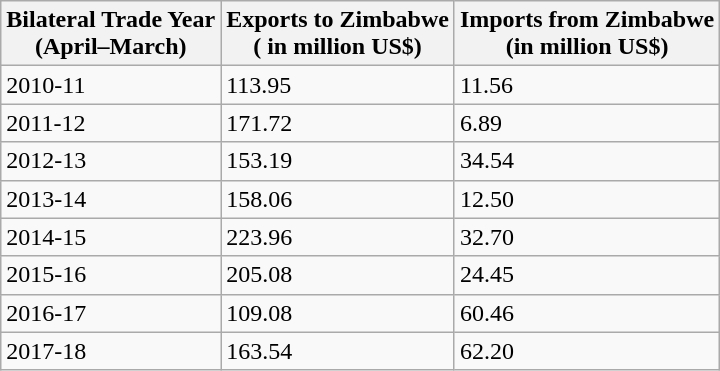<table class = "wikitable">
<tr>
<th>Bilateral Trade Year<br>(April–March)</th>
<th>Exports to Zimbabwe<br>( in million US$)</th>
<th>Imports from Zimbabwe<br>(in million US$)</th>
</tr>
<tr>
<td>2010-11</td>
<td>113.95</td>
<td>11.56</td>
</tr>
<tr>
<td>2011-12</td>
<td>171.72</td>
<td>6.89</td>
</tr>
<tr>
<td>2012-13</td>
<td>153.19</td>
<td>34.54</td>
</tr>
<tr>
<td>2013-14</td>
<td>158.06</td>
<td>12.50</td>
</tr>
<tr>
<td>2014-15</td>
<td>223.96</td>
<td>32.70</td>
</tr>
<tr>
<td>2015-16</td>
<td>205.08</td>
<td>24.45</td>
</tr>
<tr>
<td>2016-17</td>
<td>109.08</td>
<td>60.46</td>
</tr>
<tr>
<td>2017-18</td>
<td>163.54</td>
<td>62.20</td>
</tr>
</table>
